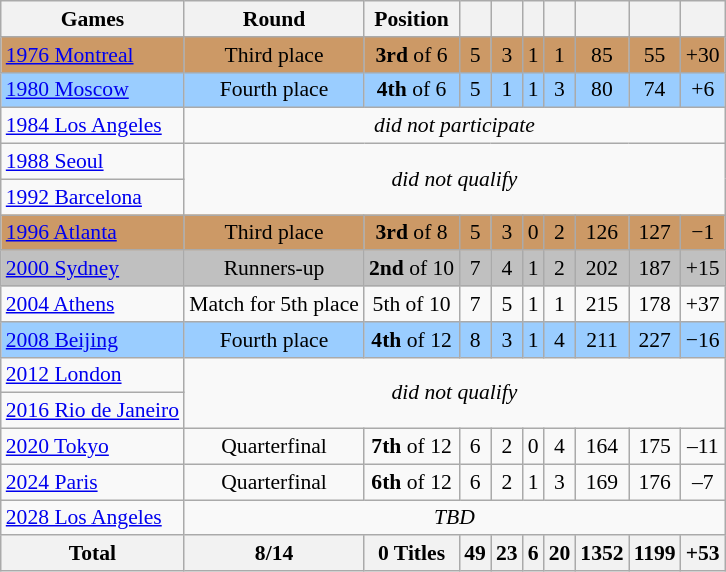<table class="wikitable" style="text-align:center; font-size:90%;">
<tr>
<th>Games</th>
<th>Round</th>
<th>Position</th>
<th></th>
<th></th>
<th></th>
<th></th>
<th></th>
<th></th>
<th></th>
</tr>
<tr style="background:#cc9966;">
<td align=left> <a href='#'>1976 Montreal</a></td>
<td>Third place</td>
<td><strong>3rd</strong> of 6</td>
<td>5</td>
<td>3</td>
<td>1</td>
<td>1</td>
<td>85</td>
<td>55</td>
<td>+30</td>
</tr>
<tr style="background:#9acdff;">
<td align=left> <a href='#'>1980 Moscow</a></td>
<td>Fourth place</td>
<td><strong>4th</strong> of 6</td>
<td>5</td>
<td>1</td>
<td>1</td>
<td>3</td>
<td>80</td>
<td>74</td>
<td>+6</td>
</tr>
<tr>
<td align=left> <a href='#'>1984 Los Angeles</a></td>
<td colspan=9><em>did not participate</em></td>
</tr>
<tr>
<td align=left> <a href='#'>1988 Seoul</a></td>
<td rowspan=2 colspan=9><em>did not qualify</em></td>
</tr>
<tr>
<td align=left> <a href='#'>1992 Barcelona</a></td>
</tr>
<tr style="background:#cc9966;">
<td align=left> <a href='#'>1996 Atlanta</a></td>
<td>Third place</td>
<td><strong>3rd</strong> of 8</td>
<td>5</td>
<td>3</td>
<td>0</td>
<td>2</td>
<td>126</td>
<td>127</td>
<td>−1</td>
</tr>
<tr style="background:silver;">
<td align=left> <a href='#'>2000 Sydney</a></td>
<td>Runners-up</td>
<td><strong>2nd</strong> of 10</td>
<td>7</td>
<td>4</td>
<td>1</td>
<td>2</td>
<td>202</td>
<td>187</td>
<td>+15</td>
</tr>
<tr>
<td align=left> <a href='#'>2004 Athens</a></td>
<td>Match for 5th place</td>
<td>5th of 10</td>
<td>7</td>
<td>5</td>
<td>1</td>
<td>1</td>
<td>215</td>
<td>178</td>
<td>+37</td>
</tr>
<tr style="background:#9acdff;">
<td align=left> <a href='#'>2008 Beijing</a></td>
<td>Fourth place</td>
<td><strong>4th</strong> of 12</td>
<td>8</td>
<td>3</td>
<td>1</td>
<td>4</td>
<td>211</td>
<td>227</td>
<td>−16</td>
</tr>
<tr>
<td align=left> <a href='#'>2012 London</a></td>
<td rowspan=2 colspan=9><em>did not qualify</em></td>
</tr>
<tr>
<td align=left> <a href='#'>2016 Rio de Janeiro</a></td>
</tr>
<tr>
<td align=left> <a href='#'>2020 Tokyo</a></td>
<td>Quarterfinal</td>
<td><strong>7th</strong> of 12</td>
<td>6</td>
<td>2</td>
<td>0</td>
<td>4</td>
<td>164</td>
<td>175</td>
<td>–11</td>
</tr>
<tr>
<td align=left> <a href='#'>2024 Paris</a></td>
<td>Quarterfinal</td>
<td><strong>6th</strong> of 12</td>
<td>6</td>
<td>2</td>
<td>1</td>
<td>3</td>
<td>169</td>
<td>176</td>
<td>–7</td>
</tr>
<tr>
<td align=left> <a href='#'>2028 Los Angeles</a></td>
<td colspan="9"><em>TBD</em></td>
</tr>
<tr>
<th>Total</th>
<th>8/14</th>
<th>0 Titles</th>
<th>49</th>
<th>23</th>
<th>6</th>
<th>20</th>
<th>1352</th>
<th>1199</th>
<th>+53</th>
</tr>
</table>
